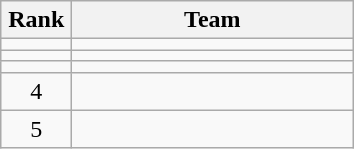<table class="wikitable" style="text-align: center;">
<tr>
<th width=40>Rank</th>
<th width=180>Team</th>
</tr>
<tr align=center>
<td></td>
<td style="text-align:left;"></td>
</tr>
<tr align=center>
<td></td>
<td style="text-align:left;"></td>
</tr>
<tr align=center>
<td></td>
<td style="text-align:left;"></td>
</tr>
<tr align=center>
<td>4</td>
<td style="text-align:left;"></td>
</tr>
<tr align=center>
<td>5</td>
<td style="text-align:left;"></td>
</tr>
</table>
